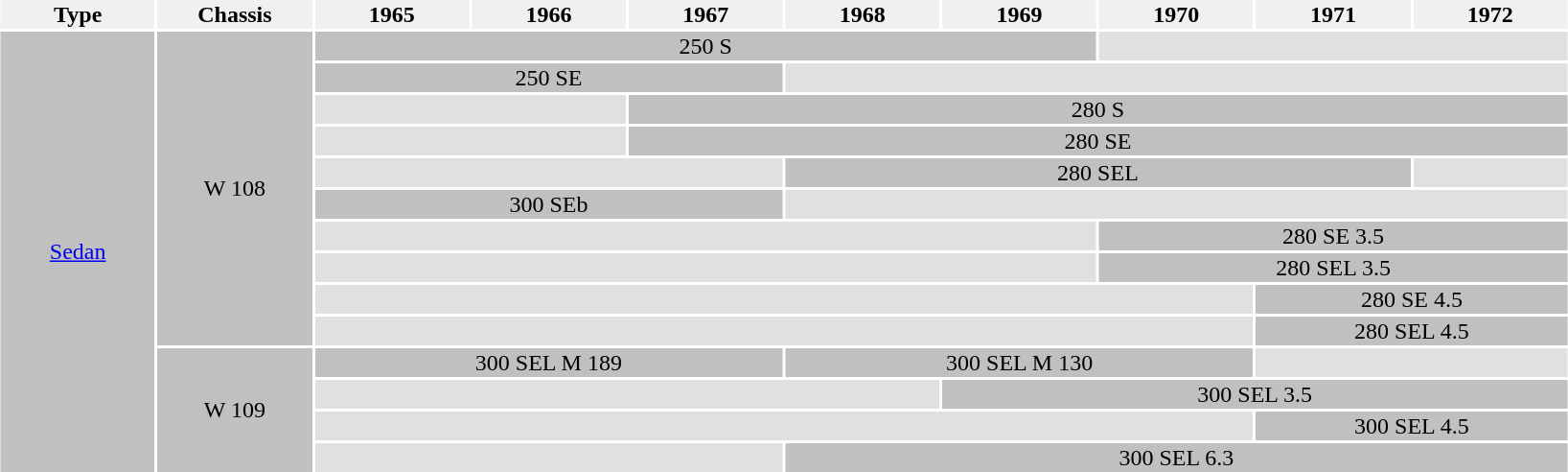<table class="toccolours" style="margin:0 auto; text-align:center">
<tr style="background:#f0f0f0">
<th style="width:5%">Type</th>
<th style="width:5%">Chassis</th>
<th style="width:5%">1965</th>
<th style="width:5%">1966</th>
<th style="width:5%">1967</th>
<th style="width:5%">1968</th>
<th style="width:5%">1969</th>
<th style="width:5%">1970</th>
<th style="width:5%">1971</th>
<th style="width:5%">1972</th>
</tr>
<tr>
<td rowspan="14" style="background:silver"><a href='#'>Sedan</a></td>
<td rowspan="10" style="background:silver">W 108</td>
<td colspan="5" style="background:silver">250 S</td>
<td colspan="3" style="background:#e0e0e0"></td>
</tr>
<tr>
<td colspan="3" style="background:silver">250 SE</td>
<td colspan="5" style="background:#e0e0e0"></td>
</tr>
<tr>
<td colspan="2" style="background:#e0e0e0"></td>
<td colspan="6" style="background:silver">280 S</td>
</tr>
<tr>
<td colspan="2" style="background:#e0e0e0"></td>
<td colspan="6" style="background:silver">280 SE</td>
</tr>
<tr>
<td colspan="3" style="background:#e0e0e0"></td>
<td colspan="4" style="background:silver">280 SEL</td>
<td style="background:#e0e0e0"></td>
</tr>
<tr>
<td colspan="3" style="background:silver">300 SEb</td>
<td colspan="5" style="background:#e0e0e0"></td>
</tr>
<tr>
<td colspan="5" style="background:#e0e0e0"></td>
<td colspan="3" style="background:silver">280 SE 3.5</td>
</tr>
<tr>
<td colspan="5" style="background:#e0e0e0"></td>
<td colspan="3" style="background:silver">280 SEL 3.5</td>
</tr>
<tr>
<td colspan="6" style="background:#e0e0e0"></td>
<td colspan="2" style="background:silver">280 SE 4.5</td>
</tr>
<tr>
<td colspan="6" style="background:#e0e0e0"></td>
<td colspan="2" style="background:silver">280 SEL 4.5</td>
</tr>
<tr>
<td rowspan="5" style="background:silver">W 109</td>
<td colspan="3" style="background:silver">300 SEL M 189</td>
<td colspan="3" style="background:silver">300 SEL M 130</td>
<td colspan="2" style="background:#e0e0e0"></td>
</tr>
<tr>
<td colspan="4" style="background:#e0e0e0"></td>
<td colspan="4" style="background:silver">300 SEL 3.5</td>
</tr>
<tr>
<td colspan="6" style="background:#e0e0e0"></td>
<td colspan="2" style="background:silver">300 SEL 4.5</td>
</tr>
<tr>
<td colspan="3" style="background:#e0e0e0"></td>
<td colspan="5" style="background:silver">300 SEL 6.3</td>
</tr>
</table>
